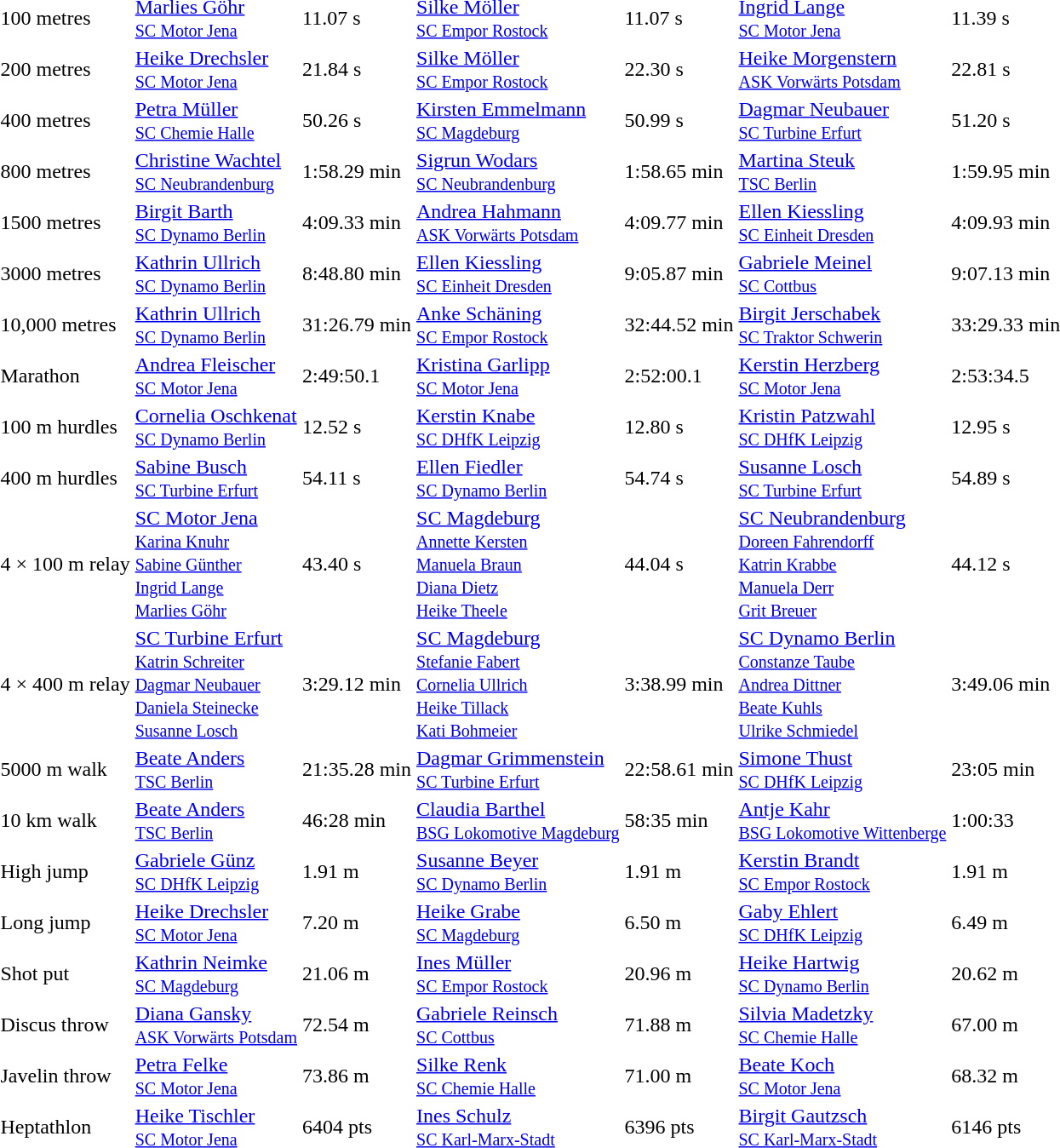<table>
<tr>
<td>100 metres</td>
<td><a href='#'>Marlies Göhr</a><br><small><a href='#'>SC Motor Jena</a></small></td>
<td>11.07 s</td>
<td><a href='#'>Silke Möller</a><br><small><a href='#'>SC Empor Rostock</a></small></td>
<td>11.07 s</td>
<td><a href='#'>Ingrid Lange</a><br><small><a href='#'>SC Motor Jena</a></small></td>
<td>11.39 s</td>
</tr>
<tr>
<td>200 metres</td>
<td><a href='#'>Heike Drechsler</a><br><small><a href='#'>SC Motor Jena</a></small></td>
<td>21.84 s</td>
<td><a href='#'>Silke Möller</a><br><small><a href='#'>SC Empor Rostock</a></small></td>
<td>22.30 s</td>
<td><a href='#'>Heike Morgenstern</a><br><small><a href='#'>ASK Vorwärts Potsdam</a></small></td>
<td>22.81 s</td>
</tr>
<tr>
<td>400 metres</td>
<td><a href='#'>Petra Müller</a><br><small><a href='#'>SC Chemie Halle</a></small></td>
<td>50.26 s</td>
<td><a href='#'>Kirsten Emmelmann</a><br><small><a href='#'>SC Magdeburg</a></small></td>
<td>50.99 s</td>
<td><a href='#'>Dagmar Neubauer</a><br><small><a href='#'>SC Turbine Erfurt</a></small></td>
<td>51.20 s</td>
</tr>
<tr>
<td>800 metres</td>
<td><a href='#'>Christine Wachtel</a><br><small><a href='#'>SC Neubrandenburg</a></small></td>
<td>1:58.29 min</td>
<td><a href='#'>Sigrun Wodars</a><br><small><a href='#'>SC Neubrandenburg</a></small></td>
<td>1:58.65 min</td>
<td><a href='#'>Martina Steuk</a><br><small><a href='#'>TSC Berlin</a></small></td>
<td>1:59.95 min</td>
</tr>
<tr>
<td>1500 metres</td>
<td><a href='#'>Birgit Barth</a><br><small><a href='#'>SC Dynamo Berlin</a></small></td>
<td>4:09.33 min</td>
<td><a href='#'>Andrea Hahmann</a><br><small><a href='#'>ASK Vorwärts Potsdam</a></small></td>
<td>4:09.77 min</td>
<td><a href='#'>Ellen Kiessling</a><br><small><a href='#'>SC Einheit Dresden</a></small></td>
<td>4:09.93 min</td>
</tr>
<tr>
<td>3000 metres</td>
<td><a href='#'>Kathrin Ullrich</a><br><small><a href='#'>SC Dynamo Berlin</a></small></td>
<td>8:48.80 min</td>
<td><a href='#'>Ellen Kiessling</a><br><small><a href='#'>SC Einheit Dresden</a></small></td>
<td>9:05.87 min</td>
<td><a href='#'>Gabriele Meinel</a><br><small><a href='#'>SC Cottbus</a></small></td>
<td>9:07.13 min</td>
</tr>
<tr>
<td>10,000 metres</td>
<td><a href='#'>Kathrin Ullrich</a><br><small><a href='#'>SC Dynamo Berlin</a></small></td>
<td>31:26.79 min</td>
<td><a href='#'>Anke Schäning</a><br><small><a href='#'>SC Empor Rostock</a></small></td>
<td>32:44.52 min </td>
<td><a href='#'>Birgit Jerschabek</a><br><small><a href='#'>SC Traktor Schwerin</a></small></td>
<td>33:29.33 min</td>
</tr>
<tr>
<td>Marathon</td>
<td><a href='#'>Andrea Fleischer</a><br><small><a href='#'>SC Motor Jena</a></small></td>
<td>2:49:50.1</td>
<td><a href='#'>Kristina Garlipp</a><br><small><a href='#'>SC Motor Jena</a></small></td>
<td>2:52:00.1</td>
<td><a href='#'>Kerstin Herzberg</a><br><small><a href='#'>SC Motor Jena</a></small></td>
<td>2:53:34.5</td>
</tr>
<tr>
<td>100 m hurdles</td>
<td><a href='#'>Cornelia Oschkenat</a><br><small><a href='#'>SC Dynamo Berlin</a></small></td>
<td>12.52 s</td>
<td><a href='#'>Kerstin Knabe</a><br><small><a href='#'>SC DHfK Leipzig</a></small></td>
<td>12.80 s</td>
<td><a href='#'>Kristin Patzwahl</a><br><small><a href='#'>SC DHfK Leipzig</a></small></td>
<td>12.95 s</td>
</tr>
<tr>
<td>400 m hurdles</td>
<td><a href='#'>Sabine Busch</a><br><small><a href='#'>SC Turbine Erfurt</a></small></td>
<td>54.11 s</td>
<td><a href='#'>Ellen Fiedler</a><br><small><a href='#'>SC Dynamo Berlin</a></small></td>
<td>54.74 s</td>
<td><a href='#'>Susanne Losch</a><br><small><a href='#'>SC Turbine Erfurt</a></small></td>
<td>54.89 s</td>
</tr>
<tr>
<td>4 × 100 m relay</td>
<td><a href='#'>SC Motor Jena</a><br><small><a href='#'>Karina Knuhr</a><br><a href='#'>Sabine Günther</a><br><a href='#'>Ingrid Lange</a><br><a href='#'>Marlies Göhr</a></small></td>
<td>43.40 s</td>
<td><a href='#'>SC Magdeburg</a><br><small><a href='#'>Annette Kersten</a><br><a href='#'>Manuela Braun</a><br><a href='#'>Diana Dietz</a><br><a href='#'>Heike Theele</a></small></td>
<td>44.04 s</td>
<td><a href='#'>SC Neubrandenburg</a><br><small><a href='#'>Doreen Fahrendorff</a><br><a href='#'>Katrin Krabbe</a><br><a href='#'>Manuela Derr</a><br><a href='#'>Grit Breuer</a></small></td>
<td>44.12 s</td>
</tr>
<tr>
<td>4 × 400 m relay</td>
<td><a href='#'>SC Turbine Erfurt</a><br><small><a href='#'>Katrin Schreiter</a><br><a href='#'>Dagmar Neubauer</a><br><a href='#'>Daniela Steinecke</a><br><a href='#'>Susanne Losch</a></small></td>
<td>3:29.12 min</td>
<td><a href='#'>SC Magdeburg</a><br><small><a href='#'>Stefanie Fabert</a><br><a href='#'>Cornelia Ullrich</a><br><a href='#'>Heike Tillack</a><br><a href='#'>Kati Bohmeier</a></small></td>
<td>3:38.99 min</td>
<td><a href='#'>SC Dynamo Berlin</a><br><small><a href='#'>Constanze Taube</a><br><a href='#'>Andrea Dittner</a><br><a href='#'>Beate Kuhls</a><br><a href='#'>Ulrike Schmiedel</a></small></td>
<td>3:49.06 min</td>
</tr>
<tr>
<td>5000 m walk</td>
<td><a href='#'>Beate Anders</a><br><small><a href='#'>TSC Berlin</a></small></td>
<td>21:35.28 min </td>
<td><a href='#'>Dagmar Grimmenstein</a><br><small><a href='#'>SC Turbine Erfurt</a></small></td>
<td>22:58.61 min</td>
<td><a href='#'>Simone Thust</a><br><small><a href='#'>SC DHfK Leipzig</a></small></td>
<td>23:05 min</td>
</tr>
<tr>
<td>10 km walk</td>
<td><a href='#'>Beate Anders</a><br><small><a href='#'>TSC Berlin</a></small></td>
<td>46:28 min</td>
<td><a href='#'>Claudia Barthel</a><br><small><a href='#'>BSG Lokomotive Magdeburg</a></small></td>
<td>58:35 min</td>
<td><a href='#'>Antje Kahr</a><br><small><a href='#'>BSG Lokomotive Wittenberge</a></small></td>
<td>1:00:33</td>
</tr>
<tr>
<td>High jump</td>
<td><a href='#'>Gabriele Günz</a><br><small><a href='#'>SC DHfK Leipzig</a></small></td>
<td>1.91 m</td>
<td><a href='#'>Susanne Beyer</a><br><small><a href='#'>SC Dynamo Berlin</a></small></td>
<td>1.91 m</td>
<td><a href='#'>Kerstin Brandt</a><br><small><a href='#'>SC Empor Rostock</a></small></td>
<td>1.91 m</td>
</tr>
<tr>
<td>Long jump</td>
<td><a href='#'>Heike Drechsler</a><br><small><a href='#'>SC Motor Jena</a></small></td>
<td>7.20 m</td>
<td><a href='#'>Heike Grabe</a><br><small><a href='#'>SC Magdeburg</a></small></td>
<td>6.50 m</td>
<td><a href='#'>Gaby Ehlert</a><br><small><a href='#'>SC DHfK Leipzig</a></small></td>
<td>6.49 m</td>
</tr>
<tr>
<td>Shot put</td>
<td><a href='#'>Kathrin Neimke</a><br><small><a href='#'>SC Magdeburg</a></small></td>
<td>21.06 m</td>
<td><a href='#'>Ines Müller</a><br><small><a href='#'>SC Empor Rostock</a></small></td>
<td>20.96 m</td>
<td><a href='#'>Heike Hartwig</a><br><small><a href='#'>SC Dynamo Berlin</a></small></td>
<td>20.62 m</td>
</tr>
<tr>
<td>Discus throw</td>
<td><a href='#'>Diana Gansky</a><br><small><a href='#'>ASK Vorwärts Potsdam</a></small></td>
<td>72.54 m</td>
<td><a href='#'>Gabriele Reinsch</a><br><small><a href='#'>SC Cottbus</a></small></td>
<td>71.88 m</td>
<td><a href='#'>Silvia Madetzky</a><br><small><a href='#'>SC Chemie Halle</a></small></td>
<td>67.00 m</td>
</tr>
<tr>
<td>Javelin throw</td>
<td><a href='#'>Petra Felke</a><br><small><a href='#'>SC Motor Jena</a></small></td>
<td>73.86 m</td>
<td><a href='#'>Silke Renk</a><br><small><a href='#'>SC Chemie Halle</a></small></td>
<td>71.00 m</td>
<td><a href='#'>Beate Koch</a><br><small><a href='#'>SC Motor Jena</a></small></td>
<td>68.32 m</td>
</tr>
<tr>
<td>Heptathlon</td>
<td><a href='#'>Heike Tischler</a><br><small><a href='#'>SC Motor Jena</a></small></td>
<td>6404 pts</td>
<td><a href='#'>Ines Schulz</a><br><small><a href='#'>SC Karl-Marx-Stadt</a></small></td>
<td>6396 pts</td>
<td><a href='#'>Birgit Gautzsch</a><br><small><a href='#'>SC Karl-Marx-Stadt</a></small></td>
<td>6146 pts</td>
</tr>
</table>
